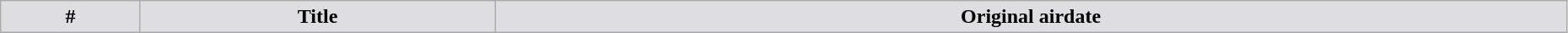<table class="wikitable plainrowheaders" style="width:98%;">
<tr>
<th style="background-color: #DEDDE2;">#</th>
<th ! style="background-color: #DEDDE2;">Title</th>
<th ! style="background-color: #DEDDE2;">Original airdate<br>











</th>
</tr>
</table>
